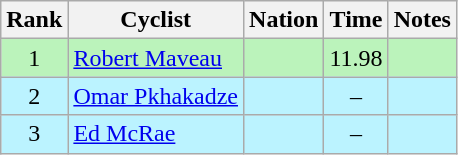<table class="wikitable sortable" style="text-align:center">
<tr>
<th>Rank</th>
<th>Cyclist</th>
<th>Nation</th>
<th>Time</th>
<th>Notes</th>
</tr>
<tr bgcolor=bbf3bb>
<td>1</td>
<td align=left data-sort-value="Maveau, Robert"><a href='#'>Robert Maveau</a></td>
<td align=left></td>
<td>11.98</td>
<td></td>
</tr>
<tr bgcolor=bbf3ff>
<td>2</td>
<td align=left data-sort-value="Pkhakadze, Omar"><a href='#'>Omar Pkhakadze</a></td>
<td align=left></td>
<td>–</td>
<td></td>
</tr>
<tr bgcolor=bbf3ff>
<td>3</td>
<td align=left data-sort-value="McRae, Ed"><a href='#'>Ed McRae</a></td>
<td align=left></td>
<td>–</td>
<td></td>
</tr>
</table>
